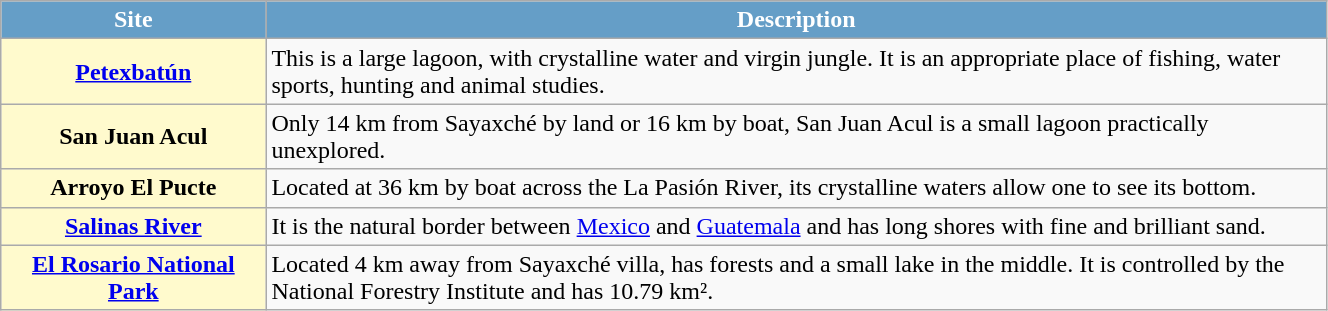<table class="mw-collapsible wikitable" width=70%>
<tr style="color:white;">
<th style="background:#659ec7;" align=center width=20%><strong>Site</strong></th>
<th style="background:#659ec7;" align=center><strong>Description</strong></th>
</tr>
<tr>
<th style="background:lemonchiffon;"><a href='#'>Petexbatún</a></th>
<td>This is a large lagoon, with crystalline water and virgin jungle.  It is an appropriate place of fishing, water sports, hunting and animal studies.</td>
</tr>
<tr>
<th style="background:lemonchiffon;">San Juan Acul</th>
<td>Only 14 km from Sayaxché by land or 16 km by boat, San Juan Acul is a small lagoon practically unexplored.</td>
</tr>
<tr>
<th style="background:lemonchiffon;">Arroyo El Pucte</th>
<td>Located at 36 km by boat across the La Pasión River, its crystalline waters allow one to see its bottom.</td>
</tr>
<tr>
<th style="background:lemonchiffon;"><a href='#'>Salinas River</a></th>
<td>It is the natural border between <a href='#'>Mexico</a> and <a href='#'>Guatemala</a> and has long shores with fine and brilliant sand.</td>
</tr>
<tr>
<th style="background:lemonchiffon;"><a href='#'>El Rosario National Park</a></th>
<td>Located 4 km away from Sayaxché villa, has forests and a small lake in the middle. It is controlled by the National Forestry Institute and has 10.79 km².</td>
</tr>
</table>
